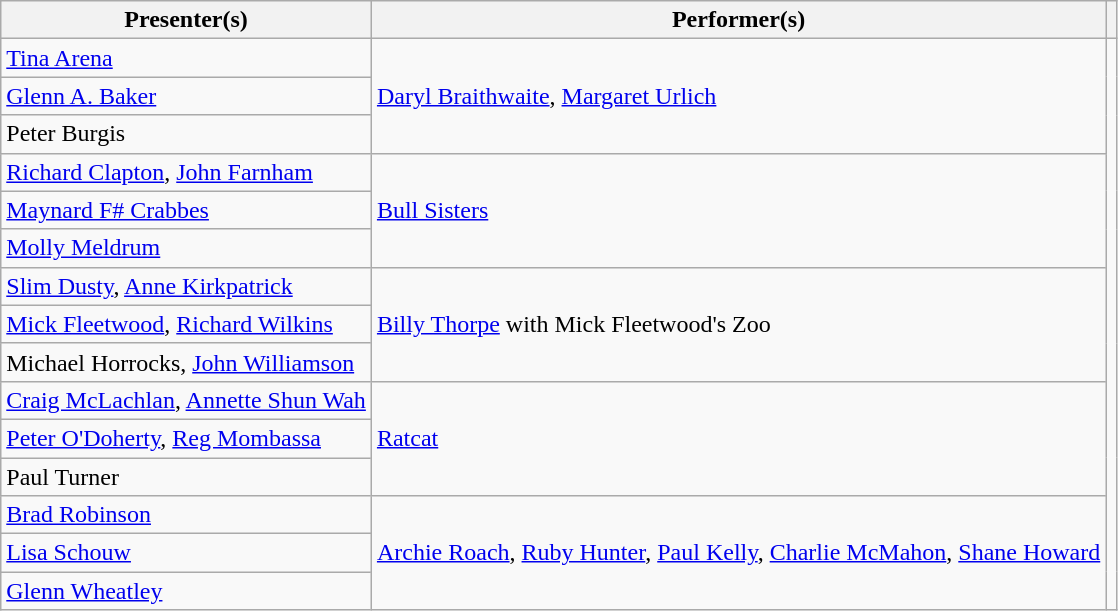<table class="wikitable plainrowheaders">
<tr>
<th scope="col">Presenter(s)</th>
<th scope="col">Performer(s)</th>
<th scope="col"></th>
</tr>
<tr>
<td><a href='#'>Tina Arena</a></td>
<td rowspan="3"><a href='#'>Daryl Braithwaite</a>, <a href='#'>Margaret Urlich</a></td>
<td rowspan="15"></td>
</tr>
<tr>
<td><a href='#'>Glenn A. Baker</a></td>
</tr>
<tr>
<td>Peter Burgis</td>
</tr>
<tr>
<td><a href='#'>Richard Clapton</a>, <a href='#'>John Farnham</a></td>
<td rowspan="3"><a href='#'>Bull Sisters</a></td>
</tr>
<tr>
<td><a href='#'>Maynard F# Crabbes</a></td>
</tr>
<tr>
<td><a href='#'>Molly Meldrum</a></td>
</tr>
<tr>
<td><a href='#'>Slim Dusty</a>, <a href='#'>Anne Kirkpatrick</a></td>
<td rowspan="3"><a href='#'>Billy Thorpe</a> with Mick Fleetwood's Zoo</td>
</tr>
<tr>
<td><a href='#'>Mick Fleetwood</a>, <a href='#'>Richard Wilkins</a></td>
</tr>
<tr>
<td>Michael Horrocks, <a href='#'>John Williamson</a></td>
</tr>
<tr>
<td><a href='#'>Craig McLachlan</a>, <a href='#'>Annette Shun Wah</a></td>
<td rowspan="3"><a href='#'>Ratcat</a></td>
</tr>
<tr>
<td><a href='#'>Peter O'Doherty</a>, <a href='#'>Reg Mombassa</a></td>
</tr>
<tr>
<td>Paul Turner</td>
</tr>
<tr>
<td><a href='#'>Brad Robinson</a></td>
<td rowspan="3"><a href='#'>Archie Roach</a>, <a href='#'>Ruby Hunter</a>, <a href='#'>Paul Kelly</a>, <a href='#'>Charlie McMahon</a>, <a href='#'>Shane Howard</a></td>
</tr>
<tr>
<td><a href='#'>Lisa Schouw</a></td>
</tr>
<tr>
<td><a href='#'>Glenn Wheatley</a></td>
</tr>
</table>
